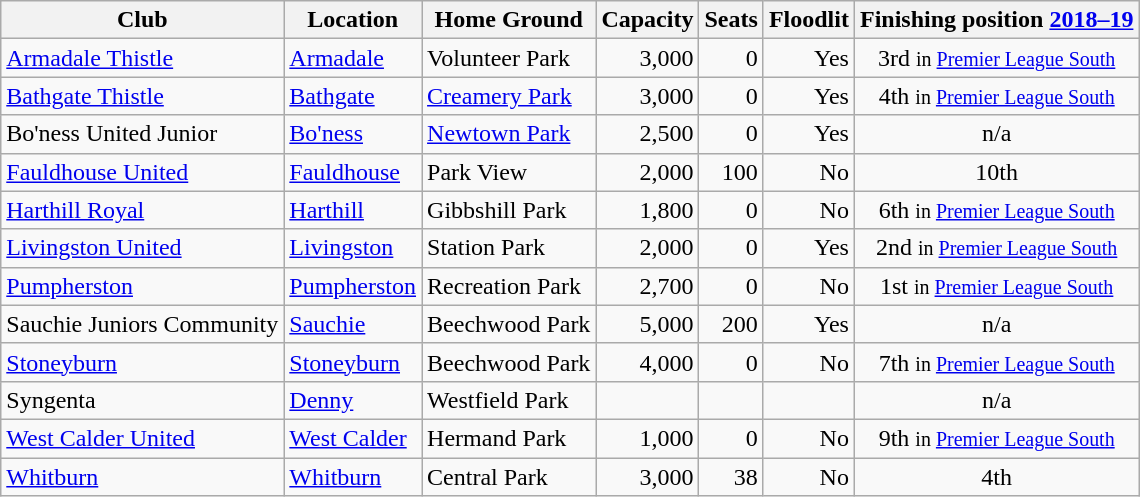<table class="wikitable sortable">
<tr>
<th>Club</th>
<th>Location</th>
<th>Home Ground</th>
<th data-sort-type="number">Capacity</th>
<th data-sort-type="number">Seats</th>
<th>Floodlit</th>
<th>Finishing position <a href='#'>2018–19</a></th>
</tr>
<tr>
<td><a href='#'>Armadale Thistle</a></td>
<td><a href='#'>Armadale</a></td>
<td>Volunteer Park</td>
<td align=right>3,000</td>
<td align=right>0</td>
<td align=right>Yes</td>
<td align=center>3rd <small>in <a href='#'>Premier League South</a></small></td>
</tr>
<tr>
<td><a href='#'>Bathgate Thistle</a></td>
<td><a href='#'>Bathgate</a></td>
<td><a href='#'>Creamery Park</a></td>
<td align=right>3,000</td>
<td align=right>0</td>
<td align=right>Yes</td>
<td align=center>4th <small>in <a href='#'>Premier League South</a></small></td>
</tr>
<tr>
<td>Bo'ness United Junior</td>
<td><a href='#'>Bo'ness</a></td>
<td><a href='#'>Newtown Park</a></td>
<td align=right>2,500</td>
<td align=right>0</td>
<td align=right>Yes</td>
<td align=center>n/a</td>
</tr>
<tr>
<td><a href='#'>Fauldhouse United</a></td>
<td><a href='#'>Fauldhouse</a></td>
<td>Park View</td>
<td align=right>2,000</td>
<td align=right>100</td>
<td align=right>No</td>
<td align=center>10th</td>
</tr>
<tr>
<td><a href='#'>Harthill Royal</a></td>
<td><a href='#'>Harthill</a></td>
<td>Gibbshill Park</td>
<td align=right>1,800</td>
<td align=right>0</td>
<td align=right>No</td>
<td align=center>6th <small>in <a href='#'>Premier League South</a></small></td>
</tr>
<tr>
<td><a href='#'>Livingston United</a></td>
<td><a href='#'>Livingston</a></td>
<td>Station Park</td>
<td align=right>2,000</td>
<td align=right>0</td>
<td align=right>Yes</td>
<td align=center>2nd <small>in <a href='#'>Premier League South</a></small></td>
</tr>
<tr>
<td><a href='#'>Pumpherston</a></td>
<td><a href='#'>Pumpherston</a></td>
<td>Recreation Park</td>
<td align=right>2,700</td>
<td align=right>0</td>
<td align=right>No</td>
<td align=center>1st <small>in <a href='#'>Premier League South</a></small></td>
</tr>
<tr>
<td>Sauchie Juniors Community</td>
<td><a href='#'>Sauchie</a></td>
<td>Beechwood Park</td>
<td align=right>5,000</td>
<td align=right>200</td>
<td align=right>Yes</td>
<td align=center>n/a</td>
</tr>
<tr>
<td><a href='#'>Stoneyburn</a></td>
<td><a href='#'>Stoneyburn</a></td>
<td>Beechwood Park</td>
<td align=right>4,000</td>
<td align=right>0</td>
<td align=right>No</td>
<td align=center>7th <small>in <a href='#'>Premier League South</a></small></td>
</tr>
<tr>
<td>Syngenta</td>
<td><a href='#'>Denny</a></td>
<td>Westfield Park</td>
<td align=right></td>
<td align=right></td>
<td align=right></td>
<td align=center>n/a</td>
</tr>
<tr>
<td><a href='#'>West Calder United</a></td>
<td><a href='#'>West Calder</a></td>
<td>Hermand Park</td>
<td align=right>1,000</td>
<td align=right>0</td>
<td align=right>No</td>
<td align=center>9th <small>in <a href='#'>Premier League South</a></small></td>
</tr>
<tr>
<td><a href='#'>Whitburn</a></td>
<td><a href='#'>Whitburn</a></td>
<td>Central Park</td>
<td align=right>3,000</td>
<td align=right>38</td>
<td align=right>No</td>
<td align=center>4th</td>
</tr>
</table>
